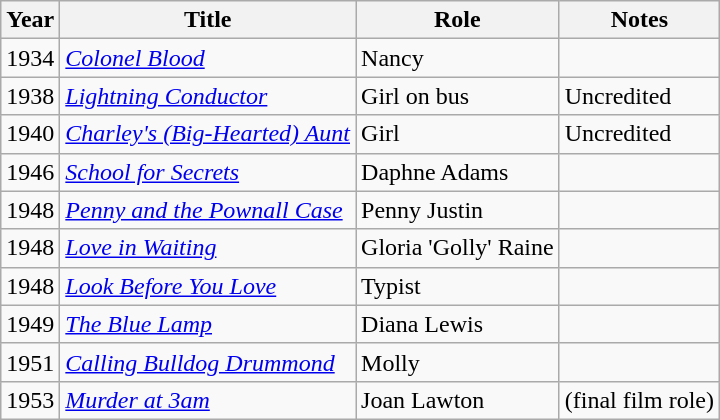<table class="wikitable">
<tr>
<th>Year</th>
<th>Title</th>
<th>Role</th>
<th>Notes</th>
</tr>
<tr>
<td>1934</td>
<td><em><a href='#'>Colonel Blood</a></em></td>
<td>Nancy</td>
<td></td>
</tr>
<tr>
<td>1938</td>
<td><em><a href='#'>Lightning Conductor</a></em></td>
<td>Girl on bus</td>
<td>Uncredited</td>
</tr>
<tr>
<td>1940</td>
<td><em><a href='#'>Charley's (Big-Hearted) Aunt</a></em></td>
<td>Girl</td>
<td>Uncredited</td>
</tr>
<tr>
<td>1946</td>
<td><em><a href='#'>School for Secrets</a></em></td>
<td>Daphne Adams</td>
<td></td>
</tr>
<tr>
<td>1948</td>
<td><em><a href='#'>Penny and the Pownall Case</a></em></td>
<td>Penny Justin</td>
<td></td>
</tr>
<tr>
<td>1948</td>
<td><em><a href='#'>Love in Waiting</a></em></td>
<td>Gloria 'Golly' Raine</td>
<td></td>
</tr>
<tr>
<td>1948</td>
<td><em><a href='#'>Look Before You Love</a></em></td>
<td>Typist</td>
<td></td>
</tr>
<tr>
<td>1949</td>
<td><em><a href='#'>The Blue Lamp</a></em></td>
<td>Diana Lewis</td>
<td></td>
</tr>
<tr>
<td>1951</td>
<td><em><a href='#'>Calling Bulldog Drummond</a></em></td>
<td>Molly</td>
<td></td>
</tr>
<tr>
<td>1953</td>
<td><em><a href='#'>Murder at 3am</a></em></td>
<td>Joan Lawton</td>
<td>(final film role)</td>
</tr>
</table>
